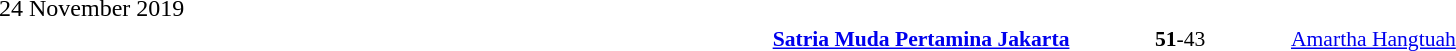<table cellspacing="1" style="width:100%;">
<tr>
<td>24 November 2019</td>
<td></td>
</tr>
<tr style="font-size:90%">
<td align="right"><strong><a href='#'>Satria Muda Pertamina Jakarta</a></strong></td>
<td></td>
<td align="center"><strong>51</strong>-43</td>
<td></td>
<td><a href='#'>Amartha Hangtuah</a></td>
</tr>
</table>
